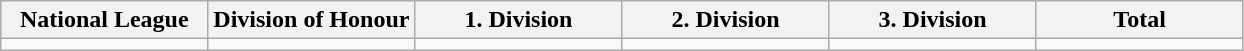<table class="wikitable">
<tr>
<th width="16.67%">National League</th>
<th width="16.67%">Division of Honour</th>
<th width="16.67%">1. Division</th>
<th width="16.67%">2. Division</th>
<th width="16.67%">3. Division</th>
<th width="16.67%">Total</th>
</tr>
<tr>
<td> </td>
<td> </td>
<td> </td>
<td> </td>
<td>   </td>
<td></td>
</tr>
</table>
